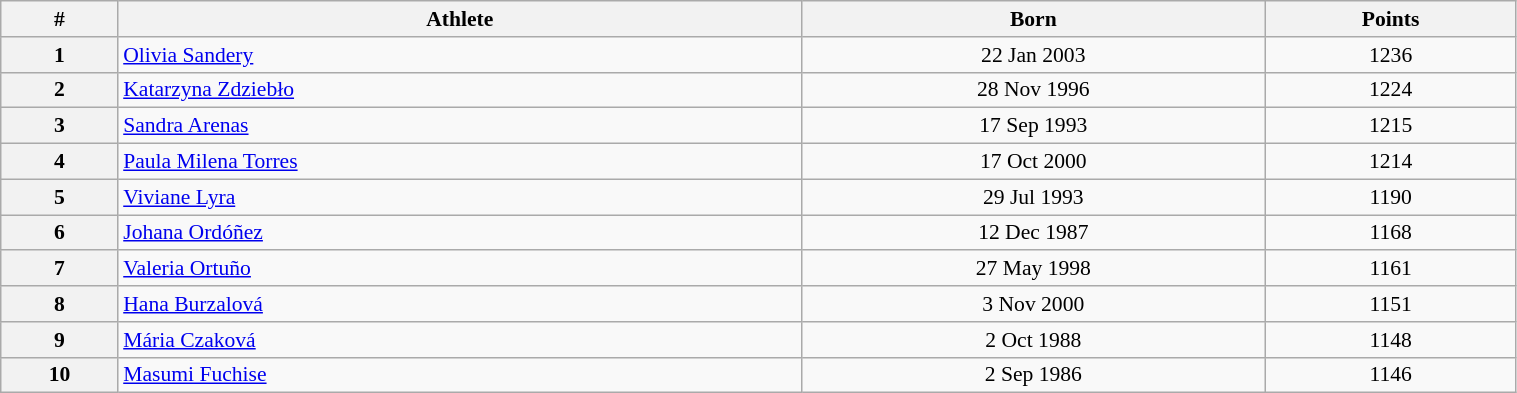<table class="wikitable" width=80% style="font-size:90%; text-align:center;">
<tr>
<th>#</th>
<th>Athlete</th>
<th>Born</th>
<th>Points</th>
</tr>
<tr>
<th>1</th>
<td align=left> <a href='#'>Olivia Sandery</a></td>
<td>22 Jan 2003</td>
<td>1236</td>
</tr>
<tr>
<th>2</th>
<td align=left> <a href='#'>Katarzyna Zdziebło</a></td>
<td>28 Nov 1996</td>
<td>1224</td>
</tr>
<tr>
<th>3</th>
<td align=left> <a href='#'>Sandra Arenas</a></td>
<td>17 Sep 1993</td>
<td>1215</td>
</tr>
<tr>
<th>4</th>
<td align=left> <a href='#'>Paula Milena Torres</a></td>
<td>17 Oct 2000</td>
<td>1214</td>
</tr>
<tr>
<th>5</th>
<td align=left> <a href='#'>Viviane Lyra</a></td>
<td>29 Jul 1993</td>
<td>1190</td>
</tr>
<tr>
<th>6</th>
<td align=left> <a href='#'>Johana Ordóñez</a></td>
<td>12 Dec 1987</td>
<td>1168</td>
</tr>
<tr>
<th>7</th>
<td align=left> <a href='#'>Valeria Ortuño</a></td>
<td>27 May 1998</td>
<td>1161</td>
</tr>
<tr>
<th>8</th>
<td align=left> <a href='#'>Hana Burzalová</a></td>
<td>3 Nov 2000</td>
<td>1151</td>
</tr>
<tr>
<th>9</th>
<td align=left> <a href='#'>Mária Czaková</a></td>
<td>2 Oct 1988</td>
<td>1148</td>
</tr>
<tr>
<th>10</th>
<td align=left> <a href='#'>Masumi Fuchise</a></td>
<td>2 Sep 1986</td>
<td>1146</td>
</tr>
</table>
